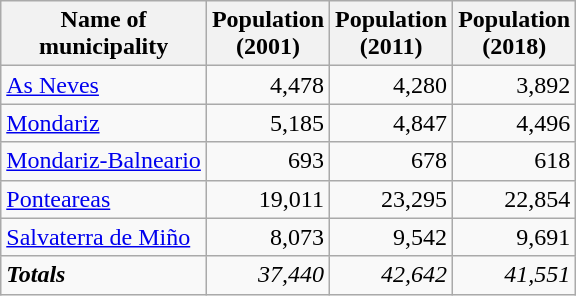<table class="wikitable sortable">
<tr>
<th>Name of<br>municipality</th>
<th>Population<br>(2001)</th>
<th>Population<br>(2011)</th>
<th>Population<br>(2018)</th>
</tr>
<tr>
<td><a href='#'>As Neves</a></td>
<td align="right">4,478</td>
<td align="right">4,280</td>
<td align="right">3,892</td>
</tr>
<tr>
<td><a href='#'>Mondariz</a></td>
<td align="right">5,185</td>
<td align="right">4,847</td>
<td align="right">4,496</td>
</tr>
<tr>
<td><a href='#'>Mondariz-Balneario</a></td>
<td align="right">693</td>
<td align="right">678</td>
<td align="right">618</td>
</tr>
<tr>
<td><a href='#'>Ponteareas</a></td>
<td align="right">19,011</td>
<td align="right">23,295</td>
<td align="right">22,854</td>
</tr>
<tr>
<td><a href='#'>Salvaterra de Miño</a></td>
<td align="right">8,073</td>
<td align="right">9,542</td>
<td align="right">9,691</td>
</tr>
<tr>
<td><strong><em>Totals</em></strong></td>
<td align="right"><em>37,440</em></td>
<td align="right"><em>42,642</em></td>
<td align="right"><em>41,551</em></td>
</tr>
</table>
